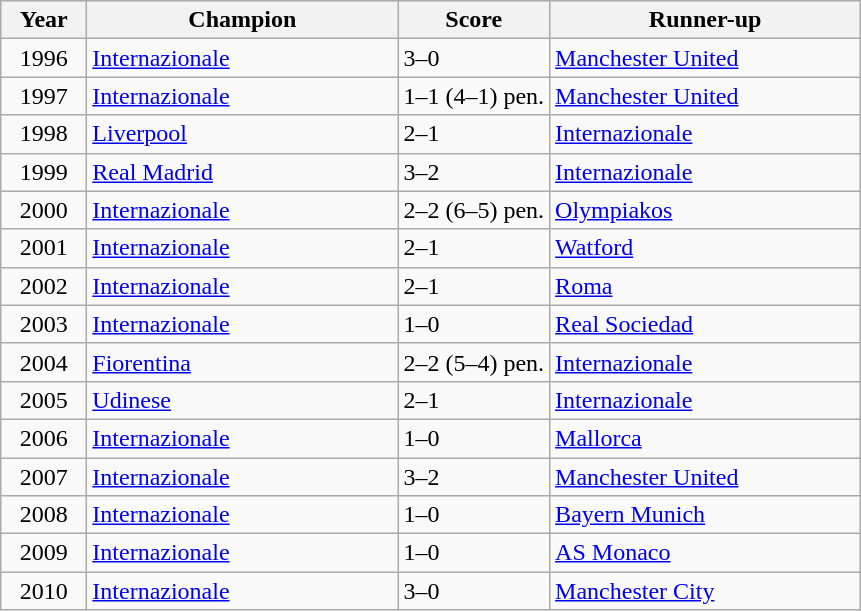<table class="wikitable">
<tr>
<th width="50">Year</th>
<th width="200">Champion</th>
<th>Score</th>
<th width="200">Runner-up</th>
</tr>
<tr>
<td align="center">1996</td>
<td> <a href='#'>Internazionale</a></td>
<td>3–0</td>
<td> <a href='#'>Manchester United</a></td>
</tr>
<tr>
<td align="center">1997</td>
<td> <a href='#'>Internazionale</a></td>
<td>1–1 (4–1) pen.</td>
<td> <a href='#'>Manchester United</a></td>
</tr>
<tr>
<td align="center">1998</td>
<td> <a href='#'>Liverpool</a></td>
<td>2–1</td>
<td> <a href='#'>Internazionale</a></td>
</tr>
<tr>
<td align="center">1999</td>
<td> <a href='#'>Real Madrid</a></td>
<td>3–2</td>
<td> <a href='#'>Internazionale</a></td>
</tr>
<tr>
<td align="center">2000</td>
<td> <a href='#'>Internazionale</a></td>
<td>2–2 (6–5) pen.</td>
<td> <a href='#'>Olympiakos</a></td>
</tr>
<tr>
<td align="center">2001</td>
<td> <a href='#'>Internazionale</a></td>
<td>2–1</td>
<td> <a href='#'>Watford</a></td>
</tr>
<tr>
<td align="center">2002</td>
<td> <a href='#'>Internazionale</a></td>
<td>2–1</td>
<td> <a href='#'>Roma</a></td>
</tr>
<tr>
<td align="center">2003</td>
<td> <a href='#'>Internazionale</a></td>
<td>1–0</td>
<td> <a href='#'>Real Sociedad</a></td>
</tr>
<tr>
<td align="center">2004</td>
<td> <a href='#'>Fiorentina</a></td>
<td>2–2 (5–4) pen.</td>
<td> <a href='#'>Internazionale</a></td>
</tr>
<tr>
<td align="center">2005</td>
<td> <a href='#'>Udinese</a></td>
<td>2–1</td>
<td> <a href='#'>Internazionale</a></td>
</tr>
<tr>
<td align="center">2006</td>
<td> <a href='#'>Internazionale</a></td>
<td>1–0</td>
<td> <a href='#'>Mallorca</a></td>
</tr>
<tr>
<td align="center">2007</td>
<td> <a href='#'>Internazionale</a></td>
<td>3–2</td>
<td> <a href='#'>Manchester United</a></td>
</tr>
<tr>
<td align="center">2008</td>
<td> <a href='#'>Internazionale</a></td>
<td>1–0</td>
<td> <a href='#'>Bayern Munich</a></td>
</tr>
<tr>
<td align="center">2009</td>
<td> <a href='#'>Internazionale</a></td>
<td>1–0</td>
<td> <a href='#'>AS Monaco</a></td>
</tr>
<tr>
<td align="center">2010</td>
<td> <a href='#'>Internazionale</a></td>
<td>3–0</td>
<td> <a href='#'>Manchester City</a></td>
</tr>
</table>
